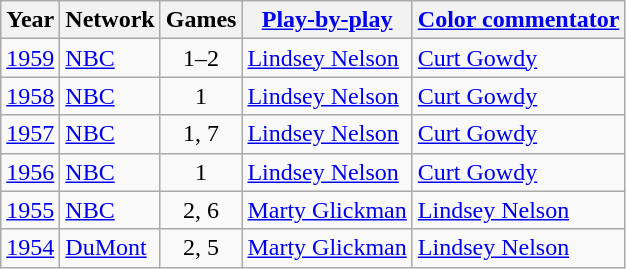<table class="wikitable">
<tr>
<th>Year</th>
<th>Network</th>
<th>Games</th>
<th><a href='#'>Play-by-play</a></th>
<th><a href='#'>Color commentator</a></th>
</tr>
<tr>
<td><a href='#'>1959</a></td>
<td><a href='#'>NBC</a></td>
<td style="text-align:center;">1–2</td>
<td><a href='#'>Lindsey Nelson</a></td>
<td><a href='#'>Curt Gowdy</a></td>
</tr>
<tr>
<td><a href='#'>1958</a></td>
<td><a href='#'>NBC</a></td>
<td style="text-align:center;">1</td>
<td><a href='#'>Lindsey Nelson</a></td>
<td><a href='#'>Curt Gowdy</a></td>
</tr>
<tr>
<td><a href='#'>1957</a></td>
<td><a href='#'>NBC</a></td>
<td style="text-align:center;">1, 7</td>
<td><a href='#'>Lindsey Nelson</a></td>
<td><a href='#'>Curt Gowdy</a></td>
</tr>
<tr>
<td><a href='#'>1956</a></td>
<td><a href='#'>NBC</a></td>
<td style="text-align:center;">1</td>
<td><a href='#'>Lindsey Nelson</a></td>
<td><a href='#'>Curt Gowdy</a></td>
</tr>
<tr>
<td><a href='#'>1955</a></td>
<td><a href='#'>NBC</a></td>
<td style="text-align:center;">2, 6</td>
<td><a href='#'>Marty Glickman</a></td>
<td><a href='#'>Lindsey Nelson</a></td>
</tr>
<tr>
<td><a href='#'>1954</a></td>
<td><a href='#'>DuMont</a></td>
<td style="text-align:center;">2, 5</td>
<td><a href='#'>Marty Glickman</a></td>
<td><a href='#'>Lindsey Nelson</a></td>
</tr>
</table>
